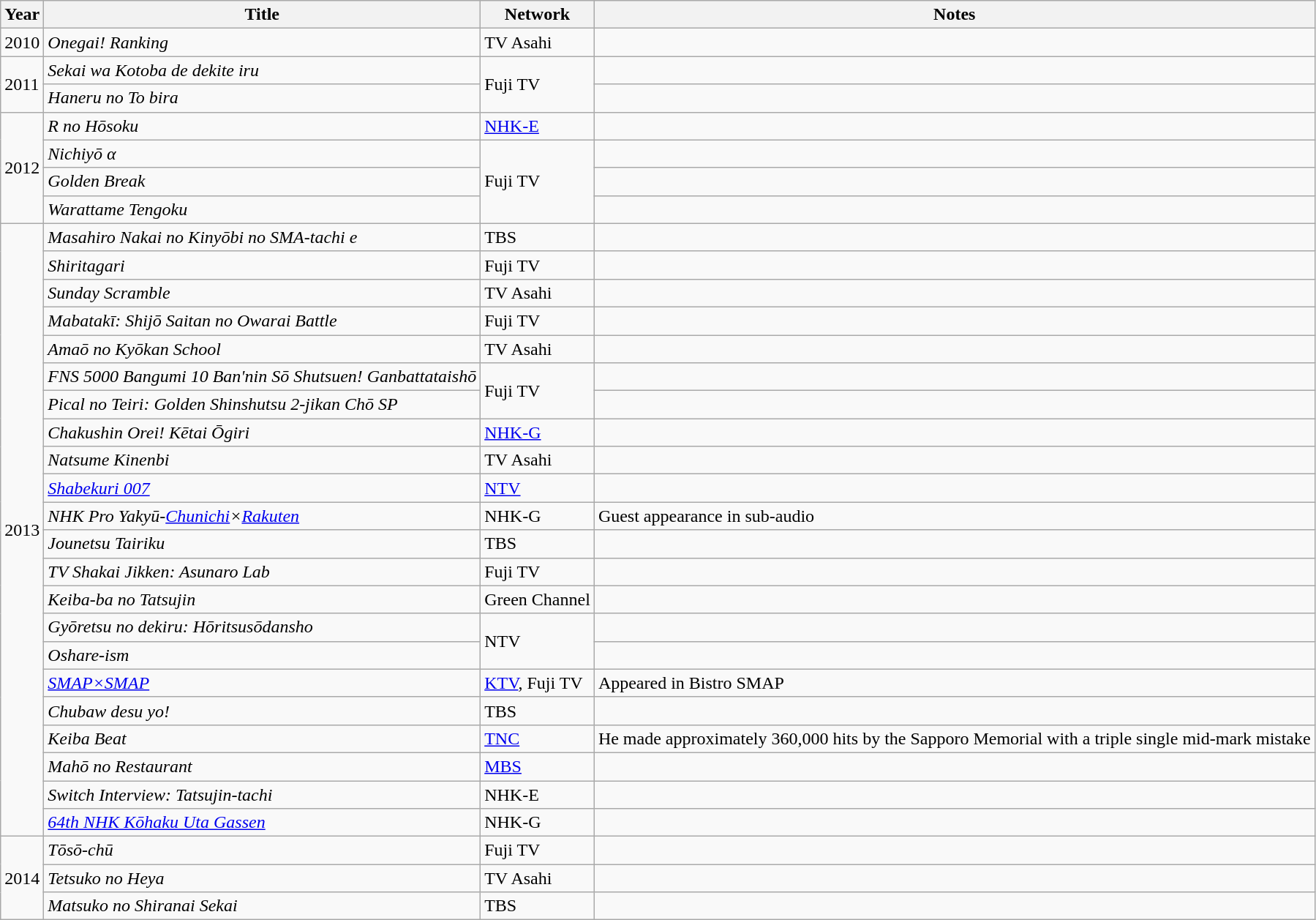<table class="wikitable">
<tr>
<th>Year</th>
<th>Title</th>
<th>Network</th>
<th>Notes</th>
</tr>
<tr>
<td>2010</td>
<td><em>Onegai! Ranking</em></td>
<td>TV Asahi</td>
<td></td>
</tr>
<tr>
<td rowspan="2">2011</td>
<td><em>Sekai wa Kotoba de dekite iru</em></td>
<td rowspan="2">Fuji TV</td>
<td></td>
</tr>
<tr>
<td><em>Haneru no To bira</em></td>
<td></td>
</tr>
<tr>
<td rowspan="4">2012</td>
<td><em>R no Hōsoku</em></td>
<td><a href='#'>NHK-E</a></td>
<td></td>
</tr>
<tr>
<td><em>Nichiyō α</em></td>
<td rowspan="3">Fuji TV</td>
<td></td>
</tr>
<tr>
<td><em>Golden Break</em></td>
<td></td>
</tr>
<tr>
<td><em>Warattame Tengoku</em></td>
<td></td>
</tr>
<tr>
<td rowspan="22">2013</td>
<td><em>Masahiro Nakai no Kinyōbi no SMA-tachi e</em></td>
<td>TBS</td>
<td></td>
</tr>
<tr>
<td><em>Shiritagari</em></td>
<td>Fuji TV</td>
<td></td>
</tr>
<tr>
<td><em>Sunday Scramble</em></td>
<td>TV Asahi</td>
<td></td>
</tr>
<tr>
<td><em>Mabatakī: Shijō Saitan no Owarai Battle</em></td>
<td>Fuji TV</td>
<td></td>
</tr>
<tr>
<td><em>Amaō no Kyōkan School</em></td>
<td>TV Asahi</td>
<td></td>
</tr>
<tr>
<td><em>FNS 5000 Bangumi 10 Ban'nin Sō Shutsuen! Ganbattataishō</em></td>
<td rowspan="2">Fuji TV</td>
<td></td>
</tr>
<tr>
<td><em>Pical no Teiri: Golden Shinshutsu 2-jikan Chō SP</em></td>
<td></td>
</tr>
<tr>
<td><em>Chakushin Orei! Kētai Ōgiri</em></td>
<td><a href='#'>NHK-G</a></td>
<td></td>
</tr>
<tr>
<td><em>Natsume Kinenbi</em></td>
<td>TV Asahi</td>
<td></td>
</tr>
<tr>
<td><em><a href='#'>Shabekuri 007</a></em></td>
<td><a href='#'>NTV</a></td>
<td></td>
</tr>
<tr>
<td><em>NHK Pro Yakyū-<a href='#'>Chunichi</a>×<a href='#'>Rakuten</a></em></td>
<td>NHK-G</td>
<td>Guest appearance in sub-audio</td>
</tr>
<tr>
<td><em>Jounetsu Tairiku</em></td>
<td>TBS</td>
<td></td>
</tr>
<tr>
<td><em>TV Shakai Jikken: Asunaro Lab</em></td>
<td>Fuji TV</td>
<td></td>
</tr>
<tr>
<td><em>Keiba-ba no Tatsujin</em></td>
<td>Green Channel</td>
<td></td>
</tr>
<tr>
<td><em>Gyōretsu no dekiru: Hōritsusōdansho</em></td>
<td rowspan="2">NTV</td>
<td></td>
</tr>
<tr>
<td><em>Oshare-ism</em></td>
<td></td>
</tr>
<tr>
<td><em><a href='#'>SMAP×SMAP</a></em></td>
<td><a href='#'>KTV</a>, Fuji TV</td>
<td>Appeared in Bistro SMAP</td>
</tr>
<tr>
<td><em>Chubaw desu yo!</em></td>
<td>TBS</td>
<td></td>
</tr>
<tr>
<td><em>Keiba Beat</em></td>
<td><a href='#'>TNC</a></td>
<td>He made approximately 360,000 hits by the Sapporo Memorial with a triple single mid-mark mistake</td>
</tr>
<tr>
<td><em>Mahō no Restaurant</em></td>
<td><a href='#'>MBS</a></td>
<td></td>
</tr>
<tr>
<td><em>Switch Interview: Tatsujin-tachi</em></td>
<td>NHK-E</td>
<td></td>
</tr>
<tr>
<td><em><a href='#'>64th NHK Kōhaku Uta Gassen</a></em></td>
<td>NHK-G</td>
<td></td>
</tr>
<tr>
<td rowspan="3">2014</td>
<td><em>Tōsō-chū</em></td>
<td>Fuji TV</td>
<td></td>
</tr>
<tr>
<td><em>Tetsuko no Heya</em></td>
<td>TV Asahi</td>
<td></td>
</tr>
<tr>
<td><em>Matsuko no Shiranai Sekai</em></td>
<td>TBS</td>
<td></td>
</tr>
</table>
